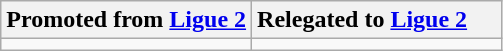<table class="wikitable">
<tr>
<th style="width:50%; text-align:left"> Promoted from <a href='#'>Ligue 2</a></th>
<th style="width:50%; text-align:left"> Relegated to <a href='#'>Ligue 2</a></th>
</tr>
<tr>
<td></td>
<td></td>
</tr>
</table>
